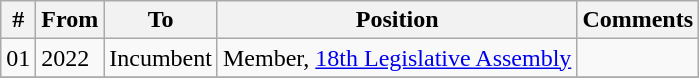<table class="wikitable sortable">
<tr>
<th>#</th>
<th>From</th>
<th>To</th>
<th>Position</th>
<th>Comments</th>
</tr>
<tr>
<td>01</td>
<td>2022</td>
<td>Incumbent</td>
<td>Member, <a href='#'>18th Legislative Assembly</a></td>
<td></td>
</tr>
<tr>
</tr>
</table>
